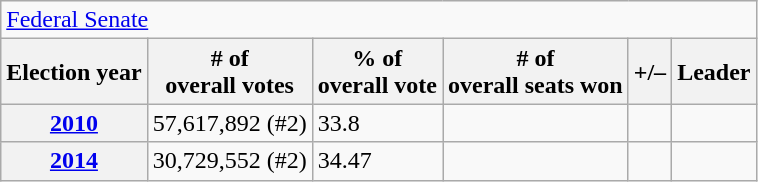<table class=wikitable>
<tr>
<td colspan=6><a href='#'>Federal Senate</a></td>
</tr>
<tr>
<th>Election year</th>
<th># of<br>overall votes</th>
<th>% of<br>overall vote</th>
<th># of<br>overall seats won</th>
<th>+/–</th>
<th>Leader</th>
</tr>
<tr>
<th><a href='#'>2010</a></th>
<td>57,617,892 (#2)</td>
<td>33.8</td>
<td></td>
<td></td>
<td></td>
</tr>
<tr>
<th><a href='#'>2014</a></th>
<td>30,729,552 (#2)</td>
<td>34.47</td>
<td></td>
<td></td>
<td></td>
</tr>
</table>
